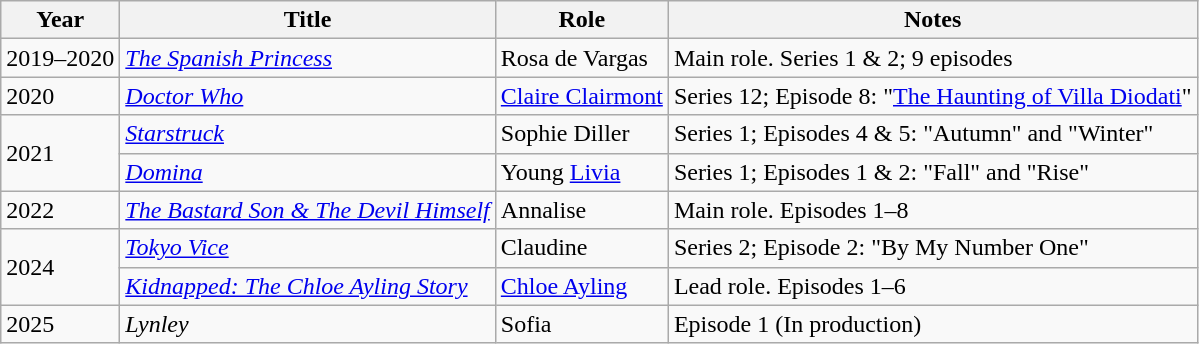<table class="wikitable sortable">
<tr>
<th>Year</th>
<th>Title</th>
<th>Role</th>
<th class="unsortable">Notes</th>
</tr>
<tr>
<td>2019–2020</td>
<td><em><a href='#'>The Spanish Princess</a></em></td>
<td>Rosa de Vargas</td>
<td>Main role. Series 1 & 2; 9 episodes</td>
</tr>
<tr>
<td>2020</td>
<td><em><a href='#'>Doctor Who</a></em></td>
<td><a href='#'>Claire Clairmont</a></td>
<td>Series 12; Episode 8: "<a href='#'>The Haunting of Villa Diodati</a>"</td>
</tr>
<tr>
<td rowspan="2">2021</td>
<td><em><a href='#'>Starstruck</a></em></td>
<td>Sophie Diller</td>
<td>Series 1; Episodes 4 & 5: "Autumn" and "Winter"</td>
</tr>
<tr>
<td><em><a href='#'>Domina</a></em></td>
<td>Young <a href='#'>Livia</a></td>
<td>Series 1; Episodes 1 & 2: "Fall" and "Rise"</td>
</tr>
<tr>
<td>2022</td>
<td><em><a href='#'>The Bastard Son & The Devil Himself</a></em></td>
<td>Annalise</td>
<td>Main role. Episodes 1–8</td>
</tr>
<tr>
<td rowspan="2">2024</td>
<td><em><a href='#'>Tokyo Vice</a></em></td>
<td>Claudine</td>
<td>Series 2; Episode 2: "By My Number One"</td>
</tr>
<tr>
<td><em><a href='#'>Kidnapped: The Chloe Ayling Story</a></em></td>
<td><a href='#'>Chloe Ayling</a></td>
<td>Lead role. Episodes 1–6</td>
</tr>
<tr>
<td>2025</td>
<td><em>Lynley</em></td>
<td>Sofia</td>
<td>Episode 1 (In production)</td>
</tr>
</table>
